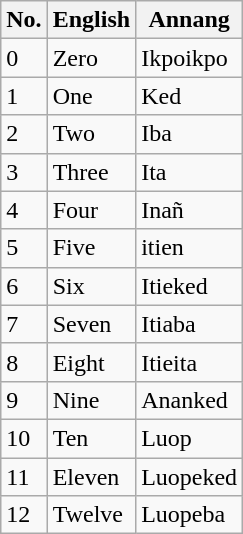<table class="wikitable">
<tr>
<th>No.</th>
<th>English</th>
<th>Annang</th>
</tr>
<tr>
<td>0</td>
<td>Zero</td>
<td>Ikpoikpo</td>
</tr>
<tr>
<td>1</td>
<td>One</td>
<td>Ked</td>
</tr>
<tr>
<td>2</td>
<td>Two</td>
<td>Iba</td>
</tr>
<tr>
<td>3</td>
<td>Three</td>
<td>Ita</td>
</tr>
<tr>
<td>4</td>
<td>Four</td>
<td>Inañ</td>
</tr>
<tr>
<td>5</td>
<td>Five</td>
<td>itien</td>
</tr>
<tr>
<td>6</td>
<td>Six</td>
<td>Itieked</td>
</tr>
<tr>
<td>7</td>
<td>Seven</td>
<td>Itiaba</td>
</tr>
<tr>
<td>8</td>
<td>Eight</td>
<td>Itieita</td>
</tr>
<tr>
<td>9</td>
<td>Nine</td>
<td>Ananked</td>
</tr>
<tr>
<td>10</td>
<td>Ten</td>
<td>Luop</td>
</tr>
<tr>
<td>11</td>
<td>Eleven</td>
<td>Luopeked</td>
</tr>
<tr>
<td>12</td>
<td>Twelve</td>
<td>Luopeba</td>
</tr>
</table>
